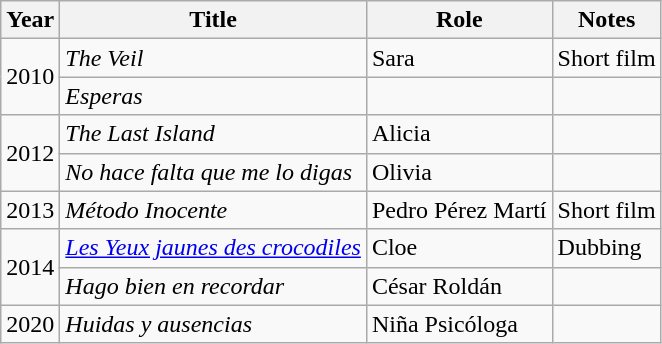<table class="wikitable sortable">
<tr>
<th>Year</th>
<th>Title</th>
<th>Role</th>
<th class="unsortable">Notes</th>
</tr>
<tr>
<td rowspan=2>2010</td>
<td><em>The Veil</em></td>
<td>Sara</td>
<td>Short film</td>
</tr>
<tr>
<td><em>Esperas</em></td>
<td></td>
<td></td>
</tr>
<tr>
<td rowspan=2>2012</td>
<td><em>The Last Island</em></td>
<td>Alicia</td>
<td></td>
</tr>
<tr>
<td><em>No hace falta que me lo digas</em></td>
<td>Olivia</td>
<td></td>
</tr>
<tr>
<td>2013</td>
<td><em>Método Inocente</em></td>
<td>Pedro Pérez Martí</td>
<td>Short film</td>
</tr>
<tr>
<td rowspan=2>2014</td>
<td><em><a href='#'>Les Yeux jaunes des crocodiles</a></em></td>
<td>Cloe</td>
<td>Dubbing</td>
</tr>
<tr>
<td><em>Hago bien en recordar</em></td>
<td>César Roldán</td>
<td></td>
</tr>
<tr>
<td>2020</td>
<td><em>Huidas y ausencias</em></td>
<td>Niña Psicóloga</td>
<td></td>
</tr>
</table>
